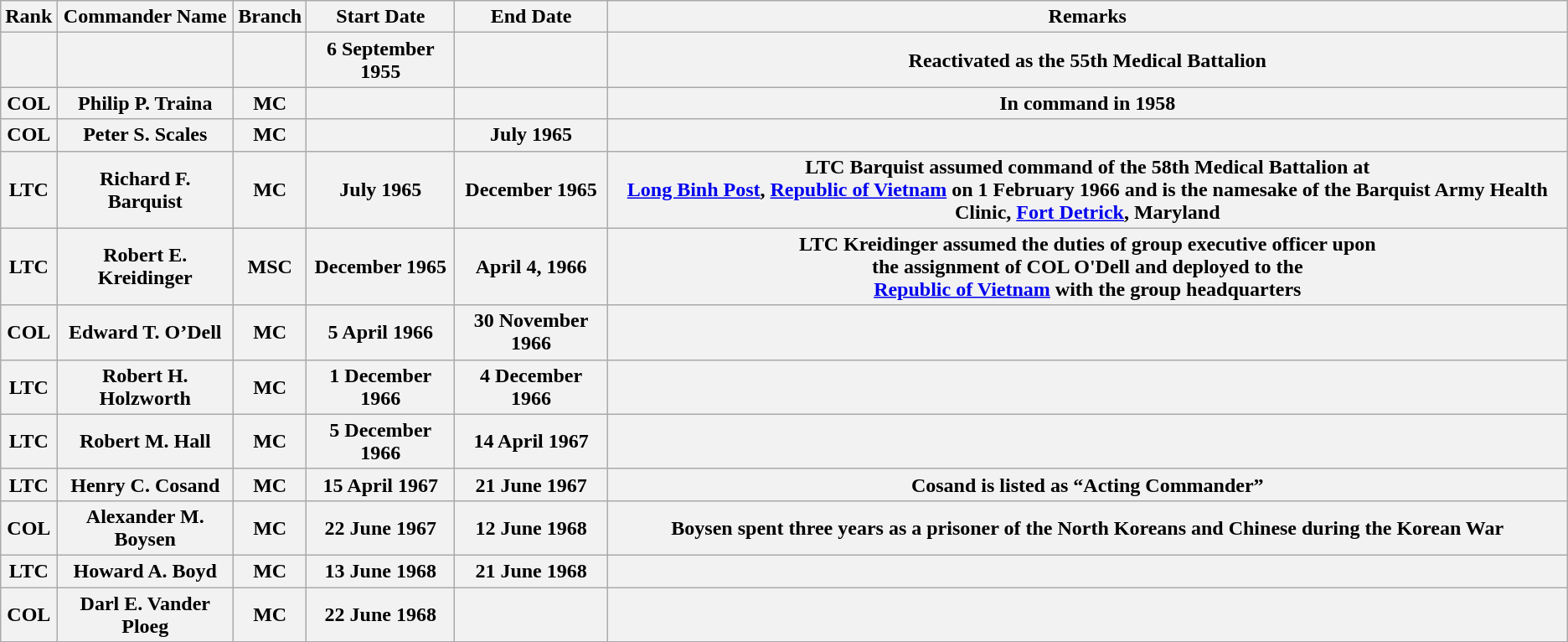<table class="wikitable">
<tr>
<th>Rank</th>
<th>Commander Name</th>
<th>Branch</th>
<th>Start Date</th>
<th>End Date</th>
<th>Remarks</th>
</tr>
<tr>
<th></th>
<th></th>
<th></th>
<th>6 September 1955</th>
<th></th>
<th>Reactivated as the 55th Medical Battalion</th>
</tr>
<tr>
<th>COL</th>
<th>Philip P. Traina</th>
<th>MC</th>
<th></th>
<th></th>
<th>In command in 1958</th>
</tr>
<tr>
<th>COL</th>
<th>Peter S. Scales</th>
<th>MC</th>
<th></th>
<th>July 1965</th>
<th></th>
</tr>
<tr>
<th>LTC</th>
<th>Richard F. Barquist</th>
<th>MC</th>
<th>July 1965</th>
<th>December 1965</th>
<th>LTC Barquist assumed command of the 58th Medical Battalion at <br><a href='#'>Long Binh Post</a>, <a href='#'>Republic of Vietnam</a> on 1 February 1966 and is the namesake of the Barquist Army Health Clinic, <a href='#'>Fort Detrick</a>, Maryland</th>
</tr>
<tr>
<th>LTC</th>
<th>Robert E. Kreidinger</th>
<th>MSC</th>
<th>December 1965</th>
<th>April 4, 1966</th>
<th>LTC Kreidinger assumed the duties of group executive officer upon <br>the assignment of COL O'Dell and deployed to the <br><a href='#'>Republic of Vietnam</a> with the group headquarters</th>
</tr>
<tr>
<th>COL</th>
<th>Edward T. O’Dell</th>
<th>MC</th>
<th>5 April 1966</th>
<th>30 November 1966 </th>
<th></th>
</tr>
<tr>
<th>LTC</th>
<th>Robert H. Holzworth</th>
<th>MC</th>
<th>1 December 1966</th>
<th>4 December 1966</th>
<th></th>
</tr>
<tr>
<th>LTC</th>
<th>Robert M. Hall</th>
<th>MC</th>
<th>5 December 1966</th>
<th>14 April 1967</th>
<th></th>
</tr>
<tr>
<th>LTC</th>
<th>Henry C. Cosand</th>
<th>MC</th>
<th>15 April 1967</th>
<th>21 June 1967</th>
<th>Cosand is listed as “Acting Commander”</th>
</tr>
<tr>
<th>COL</th>
<th>Alexander M. Boysen</th>
<th>MC</th>
<th>22 June 1967</th>
<th>12 June 1968</th>
<th>Boysen spent three years as a prisoner of the North Koreans and Chinese during the Korean War</th>
</tr>
<tr>
<th>LTC</th>
<th>Howard A. Boyd</th>
<th>MC</th>
<th>13 June 1968</th>
<th>21 June 1968</th>
<th></th>
</tr>
<tr>
<th>COL</th>
<th>Darl E. Vander Ploeg</th>
<th>MC</th>
<th>22 June 1968</th>
<th></th>
<th></th>
</tr>
<tr>
</tr>
</table>
